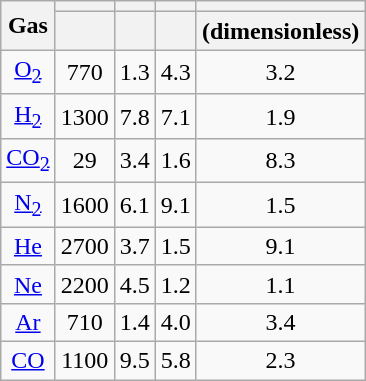<table class="wikitable" style="text-align:center;">
<tr>
<th rowspan=2>Gas</th>
<th></th>
<th></th>
<th></th>
<th></th>
</tr>
<tr>
<th></th>
<th></th>
<th></th>
<th>(dimensionless)</th>
</tr>
<tr>
<td><a href='#'>O<sub>2</sub></a></td>
<td>770</td>
<td>1.3</td>
<td>4.3</td>
<td>3.2</td>
</tr>
<tr>
<td><a href='#'>H<sub>2</sub></a></td>
<td>1300</td>
<td>7.8</td>
<td>7.1</td>
<td>1.9</td>
</tr>
<tr>
<td><a href='#'>CO<sub>2</sub></a></td>
<td>29</td>
<td>3.4</td>
<td>1.6</td>
<td>8.3</td>
</tr>
<tr>
<td><a href='#'>N<sub>2</sub></a></td>
<td>1600</td>
<td>6.1</td>
<td>9.1</td>
<td>1.5</td>
</tr>
<tr>
<td><a href='#'>He</a></td>
<td>2700</td>
<td>3.7</td>
<td>1.5</td>
<td>9.1</td>
</tr>
<tr>
<td><a href='#'>Ne</a></td>
<td>2200</td>
<td>4.5</td>
<td>1.2</td>
<td>1.1</td>
</tr>
<tr>
<td><a href='#'>Ar</a></td>
<td>710</td>
<td>1.4</td>
<td>4.0</td>
<td>3.4</td>
</tr>
<tr>
<td><a href='#'>CO</a></td>
<td>1100</td>
<td>9.5</td>
<td>5.8</td>
<td>2.3</td>
</tr>
</table>
